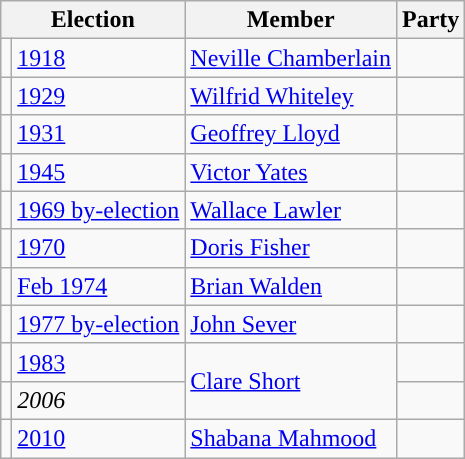<table class="wikitable">
<tr>
<th colspan="2">Election</th>
<th>Member</th>
<th>Party</th>
</tr>
<tr>
<td style="color:inherit;background-color: "></td>
<td><a href='#'>1918</a></td>
<td><a href='#'>Neville Chamberlain</a></td>
<td></td>
</tr>
<tr>
<td style="color:inherit;background-color: "></td>
<td><a href='#'>1929</a></td>
<td><a href='#'>Wilfrid Whiteley</a></td>
<td></td>
</tr>
<tr>
<td style="color:inherit;background-color: "></td>
<td><a href='#'>1931</a></td>
<td><a href='#'>Geoffrey Lloyd</a></td>
<td></td>
</tr>
<tr>
<td style="color:inherit;background-color: "></td>
<td><a href='#'>1945</a></td>
<td><a href='#'>Victor Yates</a></td>
<td></td>
</tr>
<tr>
<td style="color:inherit;background-color: "></td>
<td><a href='#'>1969 by-election</a></td>
<td><a href='#'>Wallace Lawler</a></td>
<td></td>
</tr>
<tr>
<td style="color:inherit;background-color: "></td>
<td><a href='#'>1970</a></td>
<td><a href='#'>Doris Fisher</a></td>
<td></td>
</tr>
<tr>
<td style="color:inherit;background-color: "></td>
<td><a href='#'>Feb 1974</a></td>
<td><a href='#'>Brian Walden</a></td>
<td></td>
</tr>
<tr>
<td style="color:inherit;background-color: "></td>
<td><a href='#'>1977 by-election</a></td>
<td><a href='#'>John Sever</a></td>
<td></td>
</tr>
<tr>
<td style="color:inherit;background-color: "></td>
<td><a href='#'>1983</a></td>
<td rowspan="2"><a href='#'>Clare Short</a></td>
<td></td>
</tr>
<tr>
<td style="color:inherit;background-color: "></td>
<td><em>2006</em></td>
<td></td>
</tr>
<tr>
<td style="color:inherit;background-color: "></td>
<td><a href='#'>2010</a></td>
<td><a href='#'>Shabana Mahmood</a></td>
<td></td>
</tr>
</table>
